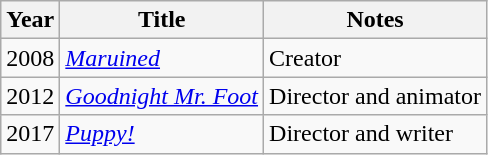<table class="wikitable">
<tr>
<th>Year</th>
<th>Title</th>
<th>Notes</th>
</tr>
<tr>
<td>2008</td>
<td><em><a href='#'>Maruined</a></em><br></td>
<td>Creator</td>
</tr>
<tr>
<td>2012</td>
<td><em><a href='#'>Goodnight Mr. Foot</a></em></td>
<td>Director and animator</td>
</tr>
<tr>
<td>2017</td>
<td><em><a href='#'>Puppy!</a></em></td>
<td>Director and writer</td>
</tr>
</table>
